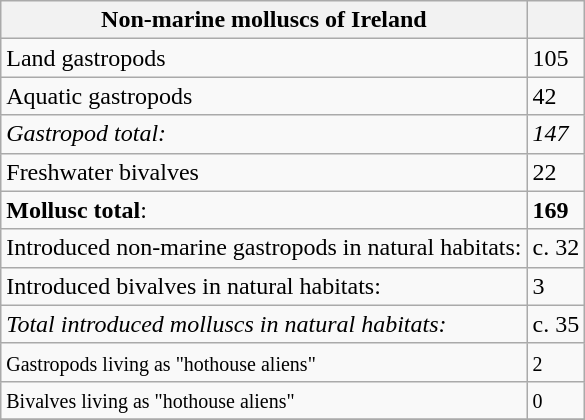<table class="wikitable">
<tr>
<th>Non-marine molluscs of Ireland</th>
<th></th>
</tr>
<tr>
<td>Land gastropods</td>
<td>105</td>
</tr>
<tr>
<td>Aquatic gastropods</td>
<td>42</td>
</tr>
<tr>
<td><em>Gastropod total:</em></td>
<td><em>147</em></td>
</tr>
<tr>
<td>Freshwater bivalves</td>
<td>22</td>
</tr>
<tr>
<td><strong>Mollusc total</strong>:</td>
<td><strong>169 </strong></td>
</tr>
<tr>
<td>Introduced non-marine gastropods in natural habitats:</td>
<td>c. 32</td>
</tr>
<tr>
<td>Introduced bivalves in natural habitats:</td>
<td>3</td>
</tr>
<tr>
<td><em>Total introduced molluscs in natural habitats:</em></td>
<td>c. 35</td>
</tr>
<tr>
<td><small>Gastropods living as "hothouse aliens"</small></td>
<td><small>2</small></td>
</tr>
<tr>
<td><small>Bivalves living as "hothouse aliens"</small></td>
<td><small>0</small></td>
</tr>
<tr>
</tr>
</table>
